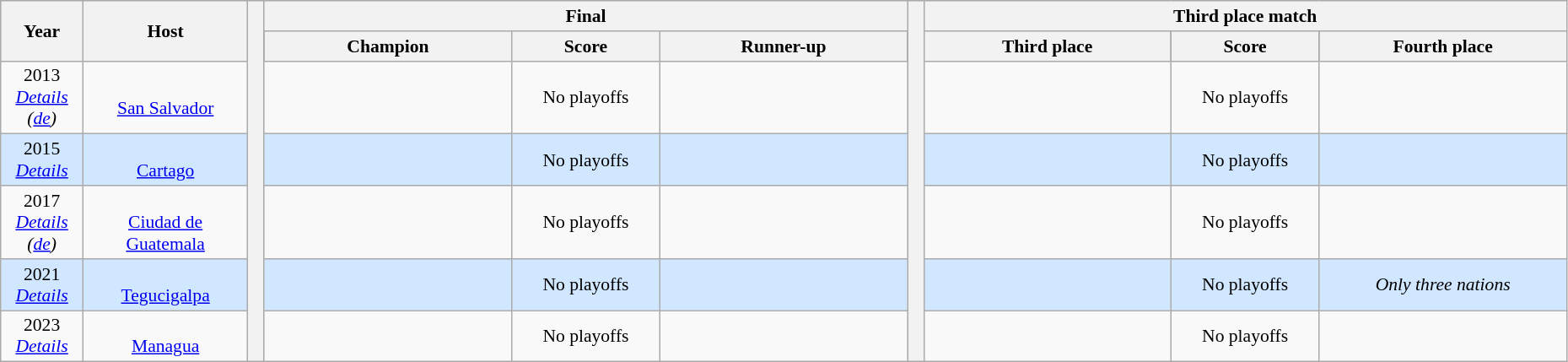<table class="wikitable" style="font-size:90%; width: 98%; text-align: center;">
<tr bgcolor=#C1D8FF>
<th rowspan=2 width=5%>Year</th>
<th rowspan=2 width=10%>Host</th>
<th width=1% rowspan=7 bgcolor=ffffff></th>
<th colspan=3>Final</th>
<th width=1% rowspan=7 bgcolor=ffffff></th>
<th colspan=3>Third place match</th>
</tr>
<tr bgcolor=FEF>
<th width=15%>Champion</th>
<th width=9%>Score</th>
<th width=15%>Runner-up</th>
<th width=15%>Third place</th>
<th width=9%>Score</th>
<th width=15%>Fourth place</th>
</tr>
<tr>
<td>2013<br><em><a href='#'>Details</a> (<a href='#'>de</a>)</em></td>
<td><br><a href='#'>San Salvador</a></td>
<td><strong></strong></td>
<td><span>No playoffs</span></td>
<td></td>
<td></td>
<td><span>No playoffs</span></td>
<td></td>
</tr>
<tr bgcolor=#D0E7FF>
<td>2015<br><em><a href='#'>Details</a></em></td>
<td><br><a href='#'>Cartago</a></td>
<td><strong></strong></td>
<td><span>No playoffs</span></td>
<td></td>
<td></td>
<td><span>No playoffs</span></td>
<td></td>
</tr>
<tr>
<td>2017<br><em><a href='#'>Details</a> (<a href='#'>de</a>)</em></td>
<td><br><a href='#'>Ciudad de Guatemala</a></td>
<td><strong></strong></td>
<td><span>No playoffs</span></td>
<td></td>
<td></td>
<td><span>No playoffs</span></td>
<td></td>
</tr>
<tr bgcolor=#D0E7FF>
<td>2021<br><em><a href='#'>Details</a></em></td>
<td><br><a href='#'>Tegucigalpa</a></td>
<td><strong></strong></td>
<td><span>No playoffs</span></td>
<td></td>
<td></td>
<td><span>No playoffs</span></td>
<td><em>Only three nations</em></td>
</tr>
<tr>
<td>2023<br><em><a href='#'>Details</a></em></td>
<td><br><a href='#'>Managua</a></td>
<td><strong></strong></td>
<td><span>No playoffs</span></td>
<td></td>
<td></td>
<td><span>No playoffs</span></td>
<td></td>
</tr>
</table>
